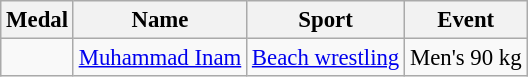<table class="wikitable sortable" style="font-size: 95%;">
<tr>
<th>Medal</th>
<th>Name</th>
<th>Sport</th>
<th>Event</th>
</tr>
<tr>
<td></td>
<td><a href='#'>Muhammad Inam</a></td>
<td><a href='#'>Beach wrestling</a></td>
<td>Men's 90 kg</td>
</tr>
</table>
